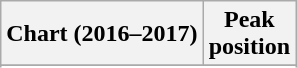<table class="wikitable sortable plainrowheaders" style="text-align:center">
<tr>
<th scope="col">Chart (2016–2017)</th>
<th scope="col">Peak<br>position</th>
</tr>
<tr>
</tr>
<tr>
</tr>
<tr>
</tr>
<tr>
</tr>
</table>
